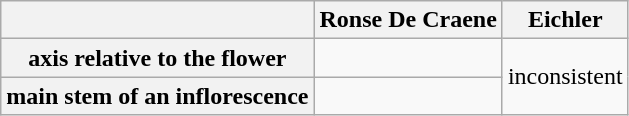<table class="wikitable">
<tr>
<th></th>
<th>Ronse De Craene</th>
<th>Eichler</th>
</tr>
<tr>
<th>axis relative to the flower</th>
<td></td>
<td rowspan="2">inconsistent</td>
</tr>
<tr>
<th>main stem of an inflorescence</th>
<td></td>
</tr>
</table>
